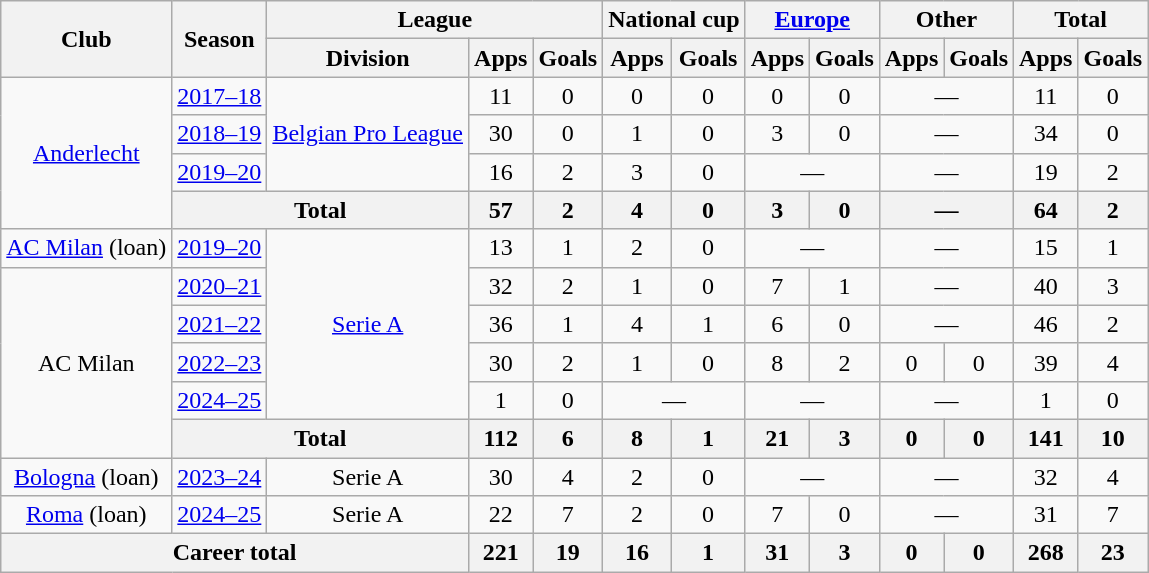<table class=wikitable style=text-align:center>
<tr>
<th rowspan="2">Club</th>
<th rowspan="2">Season</th>
<th colspan="3">League</th>
<th colspan="2">National cup</th>
<th colspan="2"><a href='#'>Europe</a></th>
<th colspan="2">Other</th>
<th colspan="2">Total</th>
</tr>
<tr>
<th>Division</th>
<th>Apps</th>
<th>Goals</th>
<th>Apps</th>
<th>Goals</th>
<th>Apps</th>
<th>Goals</th>
<th>Apps</th>
<th>Goals</th>
<th>Apps</th>
<th>Goals</th>
</tr>
<tr>
<td rowspan="4"><a href='#'>Anderlecht</a></td>
<td><a href='#'>2017–18</a></td>
<td rowspan="3"><a href='#'>Belgian Pro League</a></td>
<td>11</td>
<td>0</td>
<td>0</td>
<td>0</td>
<td>0</td>
<td>0</td>
<td colspan="2">—</td>
<td>11</td>
<td>0</td>
</tr>
<tr>
<td><a href='#'>2018–19</a></td>
<td>30</td>
<td>0</td>
<td>1</td>
<td>0</td>
<td>3</td>
<td>0</td>
<td colspan="2">—</td>
<td>34</td>
<td>0</td>
</tr>
<tr>
<td><a href='#'>2019–20</a></td>
<td>16</td>
<td>2</td>
<td>3</td>
<td>0</td>
<td colspan="2">—</td>
<td colspan="2">—</td>
<td>19</td>
<td>2</td>
</tr>
<tr>
<th colspan="2">Total</th>
<th>57</th>
<th>2</th>
<th>4</th>
<th>0</th>
<th>3</th>
<th>0</th>
<th colspan="2">—</th>
<th>64</th>
<th>2</th>
</tr>
<tr>
<td><a href='#'>AC Milan</a> (loan)</td>
<td><a href='#'>2019–20</a></td>
<td rowspan="5"><a href='#'>Serie A</a></td>
<td>13</td>
<td>1</td>
<td>2</td>
<td>0</td>
<td colspan="2">—</td>
<td colspan="2">—</td>
<td>15</td>
<td>1</td>
</tr>
<tr>
<td rowspan="5">AC Milan</td>
<td><a href='#'>2020–21</a></td>
<td>32</td>
<td>2</td>
<td>1</td>
<td>0</td>
<td>7</td>
<td>1</td>
<td colspan="2">—</td>
<td>40</td>
<td>3</td>
</tr>
<tr>
<td><a href='#'>2021–22</a></td>
<td>36</td>
<td>1</td>
<td>4</td>
<td>1</td>
<td>6</td>
<td>0</td>
<td colspan="2">—</td>
<td>46</td>
<td>2</td>
</tr>
<tr>
<td><a href='#'>2022–23</a></td>
<td>30</td>
<td>2</td>
<td>1</td>
<td>0</td>
<td>8</td>
<td>2</td>
<td>0</td>
<td>0</td>
<td>39</td>
<td>4</td>
</tr>
<tr>
<td><a href='#'>2024–25</a></td>
<td>1</td>
<td>0</td>
<td colspan="2">—</td>
<td colspan="2">—</td>
<td colspan="2">—</td>
<td>1</td>
<td>0</td>
</tr>
<tr>
<th colspan="2">Total</th>
<th>112</th>
<th>6</th>
<th>8</th>
<th>1</th>
<th>21</th>
<th>3</th>
<th>0</th>
<th>0</th>
<th>141</th>
<th>10</th>
</tr>
<tr>
<td><a href='#'>Bologna</a> (loan)</td>
<td><a href='#'>2023–24</a></td>
<td>Serie A</td>
<td>30</td>
<td>4</td>
<td>2</td>
<td>0</td>
<td colspan="2">—</td>
<td colspan="2">—</td>
<td>32</td>
<td>4</td>
</tr>
<tr>
<td><a href='#'>Roma</a> (loan)</td>
<td><a href='#'>2024–25</a></td>
<td>Serie A</td>
<td>22</td>
<td>7</td>
<td>2</td>
<td>0</td>
<td>7</td>
<td>0</td>
<td colspan="2">—</td>
<td>31</td>
<td>7</td>
</tr>
<tr>
<th colspan="3">Career total</th>
<th>221</th>
<th>19</th>
<th>16</th>
<th>1</th>
<th>31</th>
<th>3</th>
<th>0</th>
<th>0</th>
<th>268</th>
<th>23</th>
</tr>
</table>
